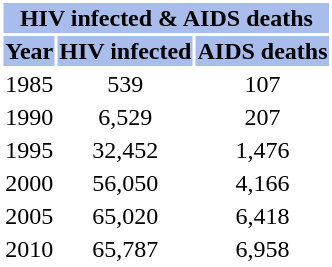<table class="toccolours" style="clear:right; float:right; background:#ffffff; margin: 0 0 0.5em 1em; width:220">
<tr>
<th style="background:#A8BDEC" align="center" colspan=3>HIV infected & AIDS deaths</th>
</tr>
<tr>
<td style="text-align:center;background:#A8BDEC"><strong>Year</strong></td>
<td style="text-align:center;background:#A8BDEC"><strong>HIV infected</strong></td>
<td style="text-align:center;background:#A8BDEC"><strong>AIDS deaths</strong></td>
</tr>
<tr>
<td>1985</td>
<td style="text-align:center;">539</td>
<td style="text-align:center;">107</td>
</tr>
<tr>
<td>1990</td>
<td style="text-align:center;">6,529</td>
<td style="text-align:center;">207</td>
</tr>
<tr>
<td>1995</td>
<td style="text-align:center;">32,452</td>
<td style="text-align:center;">1,476</td>
</tr>
<tr>
<td>2000</td>
<td style="text-align:center;">56,050</td>
<td style="text-align:center;">4,166</td>
</tr>
<tr>
<td>2005</td>
<td style="text-align:center;">65,020</td>
<td style="text-align:center;">6,418</td>
</tr>
<tr>
<td>2010</td>
<td style="text-align:center;">65,787</td>
<td style="text-align:center;">6,958</td>
</tr>
</table>
